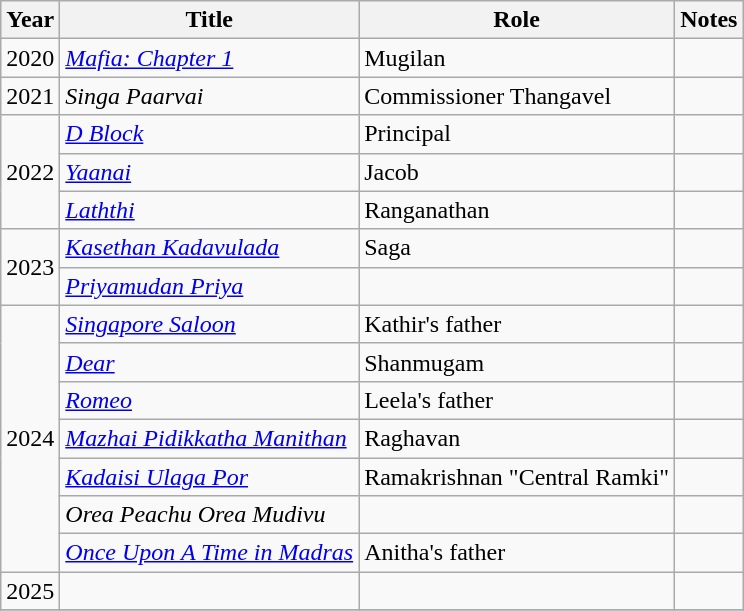<table class="wikitable sortable">
<tr>
<th>Year</th>
<th>Title</th>
<th>Role</th>
<th class="unsortable">Notes</th>
</tr>
<tr>
<td>2020</td>
<td><em><a href='#'>Mafia: Chapter 1</a></em></td>
<td>Mugilan</td>
<td></td>
</tr>
<tr>
<td>2021</td>
<td><em>Singa Paarvai</em></td>
<td>Commissioner Thangavel</td>
<td></td>
</tr>
<tr>
<td rowspan="3">2022</td>
<td><em><a href='#'>D Block</a></em></td>
<td>Principal</td>
<td></td>
</tr>
<tr>
<td><em><a href='#'>Yaanai</a></em></td>
<td>Jacob</td>
<td></td>
</tr>
<tr>
<td><em><a href='#'>Laththi</a></em></td>
<td>Ranganathan</td>
<td></td>
</tr>
<tr>
<td rowspan=2>2023</td>
<td><em><a href='#'>Kasethan Kadavulada</a></em></td>
<td>Saga</td>
<td></td>
</tr>
<tr>
<td><em><a href='#'>Priyamudan Priya</a></em></td>
<td></td>
<td></td>
</tr>
<tr>
<td rowspan=7>2024</td>
<td><em><a href='#'>Singapore Saloon</a></em></td>
<td>Kathir's father</td>
<td></td>
</tr>
<tr>
<td><em><a href='#'>Dear</a></em></td>
<td>Shanmugam</td>
<td></td>
</tr>
<tr>
<td><em><a href='#'>Romeo</a></em></td>
<td>Leela's father</td>
<td></td>
</tr>
<tr>
<td><em><a href='#'>Mazhai Pidikkatha Manithan</a></em></td>
<td>Raghavan</td>
<td></td>
</tr>
<tr>
<td><em><a href='#'>Kadaisi Ulaga Por</a></em></td>
<td>Ramakrishnan "Central Ramki"</td>
<td></td>
</tr>
<tr>
<td><em>Orea Peachu Orea Mudivu</em></td>
<td></td>
<td></td>
</tr>
<tr>
<td><em><a href='#'>Once Upon A Time in Madras</a></em></td>
<td>Anitha's father</td>
<td></td>
</tr>
<tr>
<td>2025</td>
<td></td>
<td></td>
<td></td>
</tr>
<tr>
</tr>
</table>
